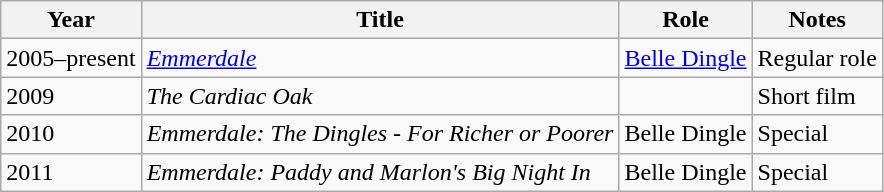<table class="wikitable">
<tr>
<th>Year</th>
<th>Title</th>
<th>Role</th>
<th>Notes</th>
</tr>
<tr>
<td>2005–present</td>
<td><em><a href='#'>Emmerdale</a></em></td>
<td><a href='#'>Belle Dingle</a></td>
<td>Regular role</td>
</tr>
<tr>
<td>2009</td>
<td><em>The Cardiac Oak</em></td>
<td></td>
<td>Short film</td>
</tr>
<tr>
<td>2010</td>
<td><em>Emmerdale: The Dingles - For Richer or Poorer</em></td>
<td>Belle Dingle</td>
<td>Special</td>
</tr>
<tr>
<td>2011</td>
<td><em>Emmerdale: Paddy and Marlon's Big Night In</em></td>
<td>Belle Dingle</td>
<td>Special</td>
</tr>
</table>
